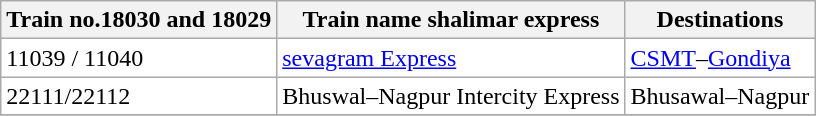<table class="wikitable sortable plainrowheaders" style="background:#fff;">
<tr>
<th scope="col">Train no.18030 and 18029</th>
<th scope="col">Train name shalimar express</th>
<th scope="col">Destinations</th>
</tr>
<tr>
<td>11039 / 11040</td>
<td><a href='#'>sevagram Express</a></td>
<td><a href='#'>CSMT</a>–<a href='#'>Gondiya</a></td>
</tr>
<tr>
<td>22111/22112</td>
<td>Bhuswal–Nagpur Intercity Express</td>
<td>Bhusawal–Nagpur</td>
</tr>
<tr>
</tr>
</table>
